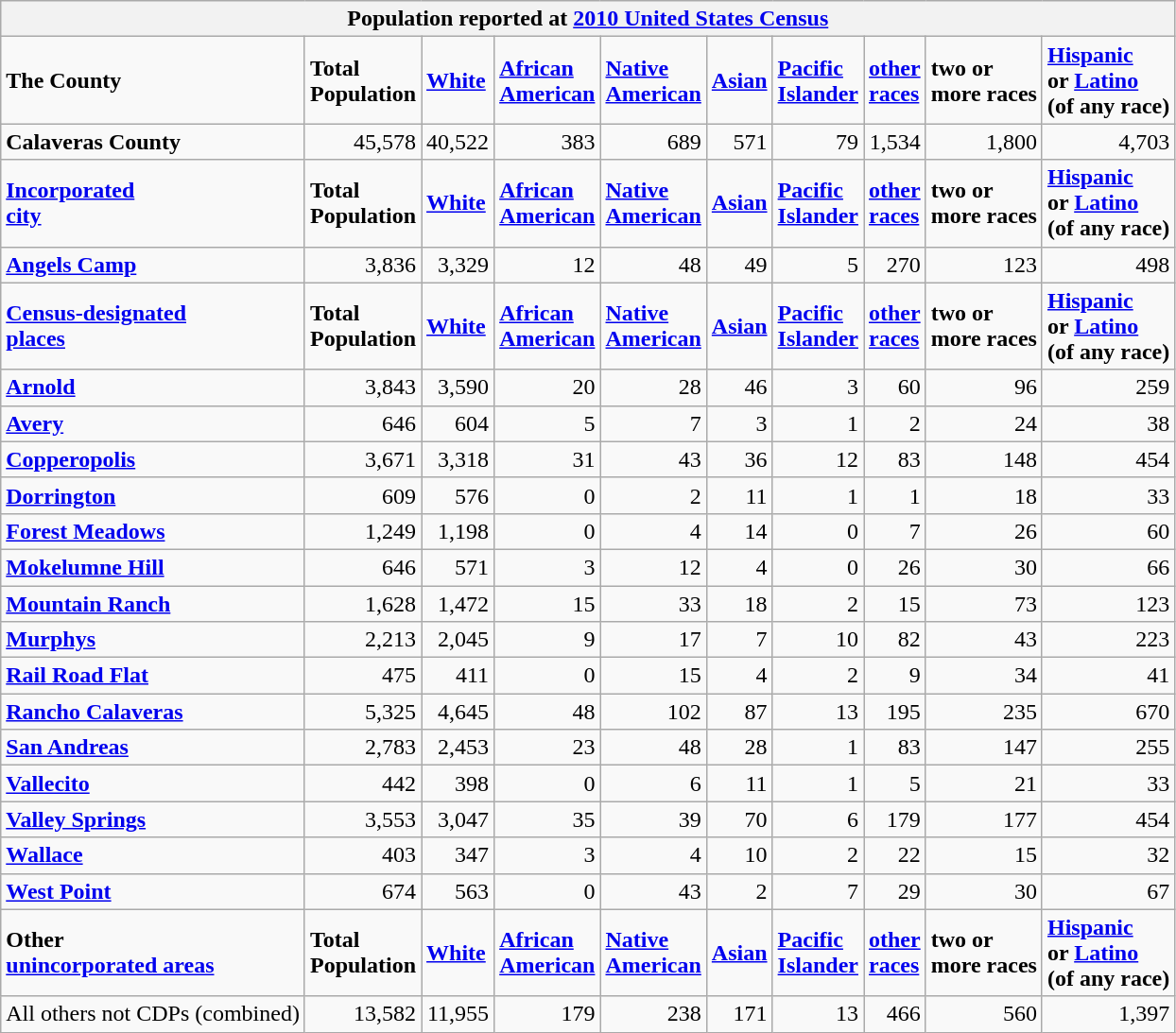<table class="wikitable collapsible collapsed">
<tr>
<th colspan="10">Population reported at <a href='#'>2010 United States Census</a></th>
</tr>
<tr>
<td><div><strong>The County</strong></div></td>
<td><div><strong>Total<br>Population</strong></div></td>
<td><div><strong><a href='#'>White</a></strong></div></td>
<td><div><strong><a href='#'>African<br>American</a></strong></div></td>
<td><div><strong><a href='#'>Native<br>American</a></strong></div></td>
<td><div><strong><a href='#'>Asian</a></strong></div></td>
<td><div><strong><a href='#'>Pacific<br>Islander</a></strong></div></td>
<td><div><strong><a href='#'>other<br>races</a></strong></div></td>
<td><div><strong>two or<br>more races</strong></div></td>
<td><div><strong><a href='#'>Hispanic</a><br>or <a href='#'>Latino</a><br>(of any race)</strong></div></td>
</tr>
<tr>
<td><strong> Calaveras County</strong></td>
<td align="right">45,578</td>
<td align="right">40,522</td>
<td align="right">383</td>
<td align="right">689</td>
<td align="right">571</td>
<td align="right">79</td>
<td align="right">1,534</td>
<td align="right">1,800</td>
<td align="right">4,703</td>
</tr>
<tr>
<td><div><strong><a href='#'>Incorporated<br>city</a></strong></div></td>
<td><div><strong>Total<br>Population</strong></div></td>
<td><div><strong><a href='#'>White</a></strong></div></td>
<td><div><strong><a href='#'>African<br>American</a></strong></div></td>
<td><div><strong><a href='#'>Native<br>American</a></strong></div></td>
<td><div><strong><a href='#'>Asian</a></strong></div></td>
<td><div><strong><a href='#'>Pacific<br>Islander</a></strong></div></td>
<td><div><strong><a href='#'>other<br>races</a></strong></div></td>
<td><div><strong>two or<br>more races</strong></div></td>
<td><div><strong><a href='#'>Hispanic</a><br>or <a href='#'>Latino</a><br>(of any race)</strong></div></td>
</tr>
<tr>
<td><strong><a href='#'>Angels Camp</a></strong></td>
<td align="right">3,836</td>
<td align="right">3,329</td>
<td align="right">12</td>
<td align="right">48</td>
<td align="right">49</td>
<td align="right">5</td>
<td align="right">270</td>
<td align="right">123</td>
<td align="right">498</td>
</tr>
<tr>
<td><div><strong><a href='#'>Census-designated<br>places</a></strong></div></td>
<td><div><strong>Total<br>Population</strong></div></td>
<td><div><strong><a href='#'>White</a></strong></div></td>
<td><div><strong><a href='#'>African<br>American</a></strong></div></td>
<td><div><strong><a href='#'>Native<br>American</a></strong></div></td>
<td><div><strong><a href='#'>Asian</a></strong></div></td>
<td><div><strong><a href='#'>Pacific<br>Islander</a></strong></div></td>
<td><div><strong><a href='#'>other<br>races</a></strong></div></td>
<td><div><strong>two or<br>more races</strong></div></td>
<td><div><strong><a href='#'>Hispanic</a><br>or <a href='#'>Latino</a><br>(of any race)</strong></div></td>
</tr>
<tr>
<td><strong><a href='#'>Arnold</a></strong></td>
<td align="right">3,843</td>
<td align="right">3,590</td>
<td align="right">20</td>
<td align="right">28</td>
<td align="right">46</td>
<td align="right">3</td>
<td align="right">60</td>
<td align="right">96</td>
<td align="right">259</td>
</tr>
<tr>
<td><strong><a href='#'>Avery</a></strong></td>
<td align="right">646</td>
<td align="right">604</td>
<td align="right">5</td>
<td align="right">7</td>
<td align="right">3</td>
<td align="right">1</td>
<td align="right">2</td>
<td align="right">24</td>
<td align="right">38</td>
</tr>
<tr>
<td><strong><a href='#'>Copperopolis</a></strong></td>
<td align="right">3,671</td>
<td align="right">3,318</td>
<td align="right">31</td>
<td align="right">43</td>
<td align="right">36</td>
<td align="right">12</td>
<td align="right">83</td>
<td align="right">148</td>
<td align="right">454</td>
</tr>
<tr>
<td><strong><a href='#'>Dorrington</a></strong></td>
<td align="right">609</td>
<td align="right">576</td>
<td align="right">0</td>
<td align="right">2</td>
<td align="right">11</td>
<td align="right">1</td>
<td align="right">1</td>
<td align="right">18</td>
<td align="right">33</td>
</tr>
<tr>
<td><strong><a href='#'>Forest Meadows</a></strong></td>
<td align="right">1,249</td>
<td align="right">1,198</td>
<td align="right">0</td>
<td align="right">4</td>
<td align="right">14</td>
<td align="right">0</td>
<td align="right">7</td>
<td align="right">26</td>
<td align="right">60</td>
</tr>
<tr>
<td><strong><a href='#'>Mokelumne Hill</a></strong></td>
<td align="right">646</td>
<td align="right">571</td>
<td align="right">3</td>
<td align="right">12</td>
<td align="right">4</td>
<td align="right">0</td>
<td align="right">26</td>
<td align="right">30</td>
<td align="right">66</td>
</tr>
<tr>
<td><strong><a href='#'>Mountain Ranch</a></strong></td>
<td align="right">1,628</td>
<td align="right">1,472</td>
<td align="right">15</td>
<td align="right">33</td>
<td align="right">18</td>
<td align="right">2</td>
<td align="right">15</td>
<td align="right">73</td>
<td align="right">123</td>
</tr>
<tr>
<td><strong><a href='#'>Murphys</a></strong></td>
<td align="right">2,213</td>
<td align="right">2,045</td>
<td align="right">9</td>
<td align="right">17</td>
<td align="right">7</td>
<td align="right">10</td>
<td align="right">82</td>
<td align="right">43</td>
<td align="right">223</td>
</tr>
<tr>
<td><strong><a href='#'>Rail Road Flat</a></strong></td>
<td align="right">475</td>
<td align="right">411</td>
<td align="right">0</td>
<td align="right">15</td>
<td align="right">4</td>
<td align="right">2</td>
<td align="right">9</td>
<td align="right">34</td>
<td align="right">41</td>
</tr>
<tr>
<td><strong><a href='#'>Rancho Calaveras</a></strong></td>
<td align="right">5,325</td>
<td align="right">4,645</td>
<td align="right">48</td>
<td align="right">102</td>
<td align="right">87</td>
<td align="right">13</td>
<td align="right">195</td>
<td align="right">235</td>
<td align="right">670</td>
</tr>
<tr>
<td><strong><a href='#'>San Andreas</a></strong></td>
<td align="right">2,783</td>
<td align="right">2,453</td>
<td align="right">23</td>
<td align="right">48</td>
<td align="right">28</td>
<td align="right">1</td>
<td align="right">83</td>
<td align="right">147</td>
<td align="right">255</td>
</tr>
<tr>
<td><strong><a href='#'>Vallecito</a></strong></td>
<td align="right">442</td>
<td align="right">398</td>
<td align="right">0</td>
<td align="right">6</td>
<td align="right">11</td>
<td align="right">1</td>
<td align="right">5</td>
<td align="right">21</td>
<td align="right">33</td>
</tr>
<tr>
<td><strong><a href='#'>Valley Springs</a></strong></td>
<td align="right">3,553</td>
<td align="right">3,047</td>
<td align="right">35</td>
<td align="right">39</td>
<td align="right">70</td>
<td align="right">6</td>
<td align="right">179</td>
<td align="right">177</td>
<td align="right">454</td>
</tr>
<tr>
<td><strong><a href='#'>Wallace</a></strong></td>
<td align="right">403</td>
<td align="right">347</td>
<td align="right">3</td>
<td align="right">4</td>
<td align="right">10</td>
<td align="right">2</td>
<td align="right">22</td>
<td align="right">15</td>
<td align="right">32</td>
</tr>
<tr>
<td><strong><a href='#'>West Point</a></strong></td>
<td align="right">674</td>
<td align="right">563</td>
<td align="right">0</td>
<td align="right">43</td>
<td align="right">2</td>
<td align="right">7</td>
<td align="right">29</td>
<td align="right">30</td>
<td align="right">67</td>
</tr>
<tr>
<td><div><strong>Other<br><a href='#'>unincorporated areas</a></strong></div></td>
<td><div><strong>Total<br>Population</strong></div></td>
<td><div><strong><a href='#'>White</a></strong></div></td>
<td><div><strong><a href='#'>African<br>American</a></strong></div></td>
<td><div><strong><a href='#'>Native<br>American</a></strong></div></td>
<td><div><strong><a href='#'>Asian</a></strong></div></td>
<td><div><strong><a href='#'>Pacific<br>Islander</a></strong></div></td>
<td><div><strong><a href='#'>other<br>races</a></strong></div></td>
<td><div><strong>two or<br>more races</strong></div></td>
<td><div><strong><a href='#'>Hispanic</a><br>or <a href='#'>Latino</a><br>(of any race)</strong></div></td>
</tr>
<tr>
<td>All others not CDPs (combined)</td>
<td align="right">13,582</td>
<td align="right">11,955</td>
<td align="right">179</td>
<td align="right">238</td>
<td align="right">171</td>
<td align="right">13</td>
<td align="right">466</td>
<td align="right">560</td>
<td align="right">1,397</td>
</tr>
</table>
